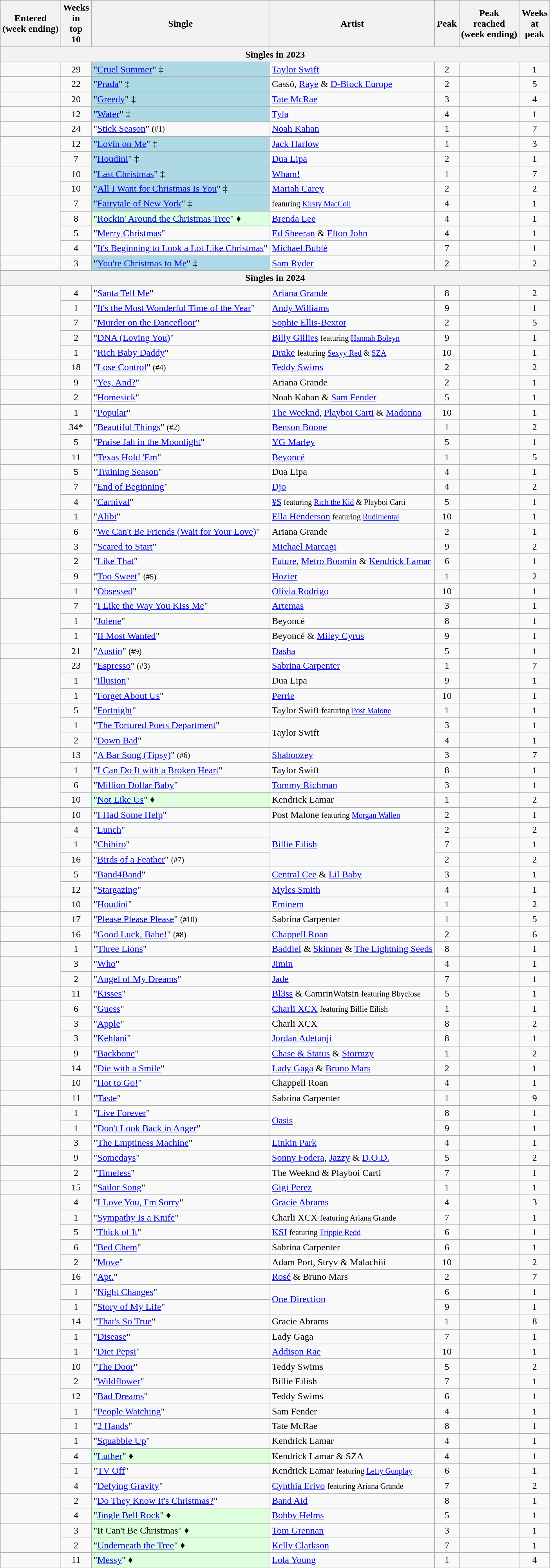<table class="wikitable sortable" style="text-align:center;">
<tr>
<th>Entered <br>(week ending)</th>
<th data-sort-type="number">Weeks<br>in<br>top<br>10</th>
<th>Single</th>
<th>Artist</th>
<th data-sort-type="number">Peak</th>
<th>Peak<br>reached <br>(week ending)</th>
<th data-sort-type="number">Weeks<br>at<br>peak</th>
</tr>
<tr>
<th colspan="9">Singles in 2023</th>
</tr>
<tr>
<td></td>
<td>29</td>
<td align="left" bgcolor="lightblue">"<a href='#'>Cruel Summer</a>" ‡ </td>
<td align="left"><a href='#'>Taylor Swift</a></td>
<td>2</td>
<td></td>
<td>1</td>
</tr>
<tr>
<td></td>
<td>22</td>
<td align="left" bgcolor="lightblue">"<a href='#'>Prada</a>" ‡ </td>
<td align="left">Cassö, <a href='#'>Raye</a> & <a href='#'>D-Block Europe</a></td>
<td>2</td>
<td></td>
<td>5</td>
</tr>
<tr>
<td></td>
<td>20</td>
<td align="left" bgcolor="lightblue">"<a href='#'>Greedy</a>" ‡ </td>
<td align="left"><a href='#'>Tate McRae</a></td>
<td>3</td>
<td></td>
<td>4</td>
</tr>
<tr>
<td></td>
<td>12</td>
<td align="left" bgcolor="lightblue">"<a href='#'>Water</a>" ‡ </td>
<td align="left"><a href='#'>Tyla</a></td>
<td>4</td>
<td></td>
<td>1</td>
</tr>
<tr>
<td></td>
<td>24</td>
<td align="left">"<a href='#'>Stick Season</a>" <small>(#1)</small> </td>
<td align="left"><a href='#'>Noah Kahan</a></td>
<td>1</td>
<td></td>
<td>7</td>
</tr>
<tr>
<td rowspan="2"></td>
<td>12</td>
<td align="left" bgcolor="lightblue">"<a href='#'>Lovin on Me</a>" ‡ </td>
<td align="left"><a href='#'>Jack Harlow</a></td>
<td>1</td>
<td></td>
<td>3</td>
</tr>
<tr>
<td>7</td>
<td align="left" bgcolor="lightblue">"<a href='#'>Houdini</a>" ‡ </td>
<td align="left"><a href='#'>Dua Lipa</a></td>
<td>2</td>
<td></td>
<td>1</td>
</tr>
<tr>
<td rowspan="2"></td>
<td>10</td>
<td align="left" bgcolor="lightblue">"<a href='#'>Last Christmas</a>" ‡ </td>
<td align="left"><a href='#'>Wham!</a></td>
<td>1</td>
<td></td>
<td>7</td>
</tr>
<tr>
<td>10</td>
<td align="left" bgcolor="lightblue">"<a href='#'>All I Want for Christmas Is You</a>" ‡ </td>
<td align="left"><a href='#'>Mariah Carey</a></td>
<td>2</td>
<td></td>
<td>2</td>
</tr>
<tr>
<td rowspan="4"></td>
<td>7</td>
<td align="left" bgcolor="lightblue">"<a href='#'>Fairytale of New York</a>" ‡ </td>
<td align="left"> <small> featuring <a href='#'>Kirsty MacColl</a> </small></td>
<td>4</td>
<td></td>
<td>1</td>
</tr>
<tr>
<td>8</td>
<td align="left" bgcolor="#ddffdd">"<a href='#'>Rockin' Around the Christmas Tree</a>" ♦ </td>
<td align="left"><a href='#'>Brenda Lee</a></td>
<td>4</td>
<td></td>
<td>1</td>
</tr>
<tr>
<td>5</td>
<td align="left">"<a href='#'>Merry Christmas</a>" </td>
<td align="left"><a href='#'>Ed Sheeran</a> & <a href='#'>Elton John</a></td>
<td>4</td>
<td></td>
<td>1</td>
</tr>
<tr>
<td>4</td>
<td align="left">"<a href='#'>It's Beginning to Look a Lot Like Christmas</a>" </td>
<td align="left"><a href='#'>Michael Bublé</a></td>
<td>7</td>
<td></td>
<td>1</td>
</tr>
<tr>
<td></td>
<td>3</td>
<td align="left" bgcolor="lightblue">"<a href='#'>You're Christmas to Me</a>" ‡</td>
<td align="left"><a href='#'>Sam Ryder</a></td>
<td>2</td>
<td></td>
<td>2</td>
</tr>
<tr>
<th colspan="7">Singles in 2024</th>
</tr>
<tr>
<td rowspan="2"></td>
<td>4</td>
<td align="left">"<a href='#'>Santa Tell Me</a>" </td>
<td align="left"><a href='#'>Ariana Grande</a></td>
<td>8</td>
<td></td>
<td>2</td>
</tr>
<tr>
<td>1</td>
<td align="left">"<a href='#'>It's the Most Wonderful Time of the Year</a>" </td>
<td align="left"><a href='#'>Andy Williams</a></td>
<td>9</td>
<td></td>
<td>1</td>
</tr>
<tr>
<td rowspan="3"></td>
<td>7</td>
<td align="left">"<a href='#'>Murder on the Dancefloor</a>" </td>
<td align="left"><a href='#'>Sophie Ellis-Bextor</a></td>
<td>2</td>
<td></td>
<td>5</td>
</tr>
<tr>
<td>2</td>
<td align="left">"<a href='#'>DNA (Loving You)</a>"</td>
<td align="left"><a href='#'>Billy Gillies</a> <small> featuring <a href='#'>Hannah Boleyn</a> </small></td>
<td>9</td>
<td></td>
<td>1</td>
</tr>
<tr>
<td>1</td>
<td align="left">"<a href='#'>Rich Baby Daddy</a>"</td>
<td align="left"><a href='#'>Drake</a> <small> featuring <a href='#'>Sexyy Red</a> & <a href='#'>SZA</a> </small></td>
<td>10</td>
<td></td>
<td>1</td>
</tr>
<tr>
<td></td>
<td>18</td>
<td align="left">"<a href='#'>Lose Control</a>" <small>(#4)</small></td>
<td align="left"><a href='#'>Teddy Swims</a></td>
<td>2</td>
<td></td>
<td>2</td>
</tr>
<tr>
<td></td>
<td>9</td>
<td align="left">"<a href='#'>Yes, And?</a>" </td>
<td align="left">Ariana Grande</td>
<td>2</td>
<td></td>
<td>1</td>
</tr>
<tr>
<td></td>
<td>2</td>
<td align="left">"<a href='#'>Homesick</a>"</td>
<td align="left">Noah Kahan & <a href='#'>Sam Fender</a></td>
<td>5</td>
<td></td>
<td>1</td>
</tr>
<tr>
<td></td>
<td>1</td>
<td align="left">"<a href='#'>Popular</a>"</td>
<td align="left"><a href='#'>The Weeknd</a>, <a href='#'>Playboi Carti</a> & <a href='#'>Madonna</a></td>
<td>10</td>
<td></td>
<td>1</td>
</tr>
<tr>
<td rowspan="2"></td>
<td>34*</td>
<td align="left">"<a href='#'>Beautiful Things</a>" <small>(#2)</small> </td>
<td align="left"><a href='#'>Benson Boone</a></td>
<td>1</td>
<td></td>
<td>2</td>
</tr>
<tr>
<td>5</td>
<td align="left">"<a href='#'>Praise Jah in the Moonlight</a>"</td>
<td align="left"><a href='#'>YG Marley</a></td>
<td>5</td>
<td></td>
<td>1</td>
</tr>
<tr>
<td></td>
<td>11</td>
<td align="left">"<a href='#'>Texas Hold 'Em</a>"</td>
<td align="left"><a href='#'>Beyoncé</a></td>
<td>1</td>
<td></td>
<td>5</td>
</tr>
<tr>
<td></td>
<td>5</td>
<td align="left">"<a href='#'>Training Season</a>"</td>
<td align="left">Dua Lipa</td>
<td>4</td>
<td></td>
<td>1</td>
</tr>
<tr>
<td rowspan="2"></td>
<td>7</td>
<td align="left">"<a href='#'>End of Beginning</a>"</td>
<td align="left"><a href='#'>Djo</a></td>
<td>4</td>
<td></td>
<td>2</td>
</tr>
<tr>
<td>4</td>
<td align="left">"<a href='#'>Carnival</a>"</td>
<td align="left"><a href='#'>¥$</a> <small>featuring <a href='#'>Rich the Kid</a> & Playboi Carti</small></td>
<td>5</td>
<td></td>
<td>1</td>
</tr>
<tr>
<td></td>
<td>1</td>
<td align="left">"<a href='#'>Alibi</a>"</td>
<td align="left"><a href='#'>Ella Henderson</a> <small> featuring <a href='#'>Rudimental</a> </small></td>
<td>10</td>
<td></td>
<td>1</td>
</tr>
<tr>
<td></td>
<td>6</td>
<td align="left">"<a href='#'>We Can't Be Friends (Wait for Your Love)</a>"</td>
<td align="left">Ariana Grande</td>
<td>2</td>
<td></td>
<td>1</td>
</tr>
<tr>
<td></td>
<td>3</td>
<td align="left">"<a href='#'>Scared to Start</a>" </td>
<td align="left"><a href='#'>Michael Marcagi</a></td>
<td>9</td>
<td></td>
<td>2</td>
</tr>
<tr>
<td rowspan="3"></td>
<td>2</td>
<td align="left">"<a href='#'>Like That</a>"</td>
<td align="left"><a href='#'>Future</a>, <a href='#'>Metro Boomin</a> & <a href='#'>Kendrick Lamar</a></td>
<td>6</td>
<td></td>
<td>1</td>
</tr>
<tr>
<td>9</td>
<td align="left">"<a href='#'>Too Sweet</a>" <small>(#5)</small></td>
<td align="left"><a href='#'>Hozier</a></td>
<td>1</td>
<td></td>
<td>2</td>
</tr>
<tr>
<td>1</td>
<td align="left">"<a href='#'>Obsessed</a>"</td>
<td align="left"><a href='#'>Olivia Rodrigo</a></td>
<td>10</td>
<td></td>
<td>1</td>
</tr>
<tr>
<td rowspan="3"></td>
<td>7</td>
<td align="left">"<a href='#'>I Like the Way You Kiss Me</a>"</td>
<td align="left"><a href='#'>Artemas</a></td>
<td>3</td>
<td></td>
<td>1</td>
</tr>
<tr>
<td>1</td>
<td align="left">"<a href='#'>Jolene</a>"</td>
<td align="left">Beyoncé</td>
<td>8</td>
<td></td>
<td>1</td>
</tr>
<tr>
<td>1</td>
<td align="left">"<a href='#'>II Most Wanted</a>"</td>
<td align="left">Beyoncé & <a href='#'>Miley Cyrus</a></td>
<td>9</td>
<td></td>
<td>1</td>
</tr>
<tr>
<td></td>
<td>21</td>
<td align="left">"<a href='#'>Austin</a>" <small>(#9)</small></td>
<td align="left"><a href='#'>Dasha</a></td>
<td>5</td>
<td></td>
<td>1</td>
</tr>
<tr>
<td rowspan="3"></td>
<td>23</td>
<td align="left">"<a href='#'>Espresso</a>" <small>(#3)</small> </td>
<td align="left"><a href='#'>Sabrina Carpenter</a></td>
<td>1</td>
<td></td>
<td>7</td>
</tr>
<tr>
<td>1</td>
<td align="left">"<a href='#'>Illusion</a>"</td>
<td align="left">Dua Lipa</td>
<td>9</td>
<td></td>
<td>1</td>
</tr>
<tr>
<td>1</td>
<td align="left">"<a href='#'>Forget About Us</a>"</td>
<td align="left"><a href='#'>Perrie</a></td>
<td>10</td>
<td></td>
<td>1</td>
</tr>
<tr>
<td rowspan="3"></td>
<td>5</td>
<td align="left">"<a href='#'>Fortnight</a>" </td>
<td align="left">Taylor Swift <small> featuring <a href='#'>Post Malone</a> </small></td>
<td>1</td>
<td></td>
<td>1</td>
</tr>
<tr>
<td>1</td>
<td align="left">"<a href='#'>The Tortured Poets Department</a>"</td>
<td rowspan="2" align="left">Taylor Swift</td>
<td>3</td>
<td></td>
<td>1</td>
</tr>
<tr>
<td>2</td>
<td align="left">"<a href='#'>Down Bad</a>"</td>
<td>4</td>
<td></td>
<td>1</td>
</tr>
<tr>
<td rowspan="2"></td>
<td>13</td>
<td align="left">"<a href='#'>A Bar Song (Tipsy)</a>" <small>(#6)</small> </td>
<td align="left"><a href='#'>Shaboozey</a></td>
<td>3</td>
<td></td>
<td>7</td>
</tr>
<tr>
<td>1</td>
<td align="left">"<a href='#'>I Can Do It with a Broken Heart</a>"</td>
<td align="left">Taylor Swift</td>
<td>8</td>
<td></td>
<td>1</td>
</tr>
<tr>
<td rowspan="2"></td>
<td>6</td>
<td align="left">"<a href='#'>Million Dollar Baby</a>" </td>
<td align="left"><a href='#'>Tommy Richman</a></td>
<td>3</td>
<td></td>
<td>1</td>
</tr>
<tr>
<td>10</td>
<td align="left" bgcolor="#ddffdd">"<a href='#'>Not Like Us</a>" ♦ </td>
<td align="left">Kendrick Lamar</td>
<td>1</td>
<td></td>
<td>2</td>
</tr>
<tr>
<td></td>
<td>10</td>
<td align="left">"<a href='#'>I Had Some Help</a>"</td>
<td align="left">Post Malone <small> featuring <a href='#'>Morgan Wallen</a> </small></td>
<td>2</td>
<td></td>
<td>1</td>
</tr>
<tr>
<td rowspan="3"></td>
<td>4</td>
<td align="left">"<a href='#'>Lunch</a>"</td>
<td align="left" rowspan="3"><a href='#'>Billie Eilish</a></td>
<td>2</td>
<td></td>
<td>2</td>
</tr>
<tr>
<td>1</td>
<td align="left">"<a href='#'>Chihiro</a>"</td>
<td>7</td>
<td></td>
<td>1</td>
</tr>
<tr>
<td>16</td>
<td align="left">"<a href='#'>Birds of a Feather</a>" <small>(#7)</small></td>
<td>2</td>
<td></td>
<td>2</td>
</tr>
<tr>
<td rowspan="2"></td>
<td>5</td>
<td align="left">"<a href='#'>Band4Band</a>" </td>
<td align="left"><a href='#'>Central Cee</a> & <a href='#'>Lil Baby</a></td>
<td>3</td>
<td></td>
<td>1</td>
</tr>
<tr>
<td>12</td>
<td align="left">"<a href='#'>Stargazing</a>"</td>
<td align="left"><a href='#'>Myles Smith</a></td>
<td>4</td>
<td></td>
<td>1</td>
</tr>
<tr>
<td></td>
<td>10</td>
<td align="left">"<a href='#'>Houdini</a>"</td>
<td align="left"><a href='#'>Eminem</a></td>
<td>1</td>
<td></td>
<td>2</td>
</tr>
<tr>
<td></td>
<td>17</td>
<td align="left">"<a href='#'>Please Please Please</a>" <small>(#10)</small> </td>
<td align="left">Sabrina Carpenter</td>
<td>1</td>
<td></td>
<td>5</td>
</tr>
<tr>
<td></td>
<td>16</td>
<td align="left">"<a href='#'>Good Luck, Babe!</a>" <small>(#8)</small></td>
<td align="left"><a href='#'>Chappell Roan</a></td>
<td>2</td>
<td></td>
<td>6</td>
</tr>
<tr>
<td></td>
<td>1</td>
<td align="left">"<a href='#'>Three Lions</a>" </td>
<td align="left"><a href='#'>Baddiel</a> & <a href='#'>Skinner</a> & <a href='#'>The Lightning Seeds</a></td>
<td>8</td>
<td></td>
<td>1</td>
</tr>
<tr>
<td rowspan="2"></td>
<td>3</td>
<td align="left">"<a href='#'>Who</a>" </td>
<td align="left"><a href='#'>Jimin</a></td>
<td>4</td>
<td></td>
<td>1</td>
</tr>
<tr>
<td>2</td>
<td align="left">"<a href='#'>Angel of My Dreams</a>" </td>
<td align="left"><a href='#'>Jade</a></td>
<td>7</td>
<td></td>
<td>1</td>
</tr>
<tr>
<td></td>
<td>11</td>
<td align="left">"<a href='#'>Kisses</a>"</td>
<td align="left"><a href='#'>Bl3ss</a> & CamrinWatsin <small> featuring Bbyclose </small></td>
<td>5</td>
<td></td>
<td>1</td>
</tr>
<tr>
<td rowspan="3"></td>
<td>6</td>
<td align="left">"<a href='#'>Guess</a>" </td>
<td align="left"><a href='#'>Charli XCX</a> <small> featuring Billie Eilish </small></td>
<td>1</td>
<td></td>
<td>1</td>
</tr>
<tr>
<td>3</td>
<td align="left">"<a href='#'>Apple</a>"</td>
<td align="left">Charli XCX</td>
<td>8</td>
<td></td>
<td>2</td>
</tr>
<tr>
<td>3</td>
<td align="left">"<a href='#'>Kehlani</a>"</td>
<td align="left"><a href='#'>Jordan Adetunji</a></td>
<td>8</td>
<td></td>
<td>1</td>
</tr>
<tr>
<td></td>
<td>9</td>
<td align="left">"<a href='#'>Backbone</a>"</td>
<td align="left"><a href='#'>Chase & Status</a> & <a href='#'>Stormzy</a></td>
<td>1</td>
<td></td>
<td>2</td>
</tr>
<tr>
<td rowspan="2"></td>
<td>14</td>
<td align="left">"<a href='#'>Die with a Smile</a>" </td>
<td align="left"><a href='#'>Lady Gaga</a> & <a href='#'>Bruno Mars</a></td>
<td>2</td>
<td></td>
<td>1</td>
</tr>
<tr>
<td>10</td>
<td align="left">"<a href='#'>Hot to Go!</a>" </td>
<td align="left">Chappell Roan</td>
<td>4</td>
<td></td>
<td>1</td>
</tr>
<tr>
<td></td>
<td>11</td>
<td align="left">"<a href='#'>Taste</a>" </td>
<td align="left">Sabrina Carpenter</td>
<td>1</td>
<td></td>
<td>9</td>
</tr>
<tr>
<td rowspan="2"></td>
<td>1</td>
<td align="left">"<a href='#'>Live Forever</a>" </td>
<td align="left" rowspan="2"><a href='#'>Oasis</a></td>
<td>8</td>
<td></td>
<td>1</td>
</tr>
<tr>
<td>1</td>
<td align="left">"<a href='#'>Don't Look Back in Anger</a>" </td>
<td>9</td>
<td></td>
<td>1</td>
</tr>
<tr>
<td rowspan="2"></td>
<td>3</td>
<td align="left">"<a href='#'>The Emptiness Machine</a>" </td>
<td align="left"><a href='#'>Linkin Park</a></td>
<td>4</td>
<td></td>
<td>1</td>
</tr>
<tr>
<td>9</td>
<td align="left">"<a href='#'>Somedays</a>" </td>
<td align="left"><a href='#'>Sonny Fodera</a>, <a href='#'>Jazzy</a> & <a href='#'>D.O.D.</a></td>
<td>5</td>
<td></td>
<td>2</td>
</tr>
<tr>
<td></td>
<td>2</td>
<td align="left">"<a href='#'>Timeless</a>" </td>
<td align="left">The Weeknd & Playboi Carti</td>
<td>7</td>
<td></td>
<td>1</td>
</tr>
<tr>
<td></td>
<td>15</td>
<td align="left">"<a href='#'>Sailor Song</a>" </td>
<td align="left"><a href='#'>Gigi Perez</a></td>
<td>1</td>
<td></td>
<td>1</td>
</tr>
<tr>
<td rowspan="5"></td>
<td>4</td>
<td align="left">"<a href='#'>I Love You, I'm Sorry</a>"</td>
<td align="left"><a href='#'>Gracie Abrams</a></td>
<td>4</td>
<td></td>
<td>3</td>
</tr>
<tr>
<td>1</td>
<td align="left">"<a href='#'>Sympathy Is a Knife</a>"</td>
<td align="left">Charli XCX <small> featuring Ariana Grande </small></td>
<td>7</td>
<td></td>
<td>1</td>
</tr>
<tr>
<td>5</td>
<td align="left">"<a href='#'>Thick of It</a>"</td>
<td align="left"><a href='#'>KSI</a> <small> featuring <a href='#'>Trippie Redd</a></small></td>
<td>6</td>
<td></td>
<td>1</td>
</tr>
<tr>
<td>6</td>
<td align="left">"<a href='#'>Bed Chem</a>" </td>
<td align="left">Sabrina Carpenter</td>
<td>6</td>
<td></td>
<td>1</td>
</tr>
<tr>
<td>2</td>
<td align="left">"<a href='#'>Move</a>" </td>
<td align="left">Adam Port, Stryv & Malachiii</td>
<td>10</td>
<td></td>
<td>2</td>
</tr>
<tr>
<td rowspan="3"></td>
<td>16</td>
<td align="left">"<a href='#'>Apt.</a>" </td>
<td align="left"><a href='#'>Rosé</a> & Bruno Mars</td>
<td>2</td>
<td></td>
<td>7</td>
</tr>
<tr>
<td>1</td>
<td align="left">"<a href='#'>Night Changes</a>" </td>
<td align="left" rowspan="2"><a href='#'>One Direction</a></td>
<td>6</td>
<td></td>
<td>1</td>
</tr>
<tr>
<td>1</td>
<td align="left">"<a href='#'>Story of My Life</a>" </td>
<td>9</td>
<td></td>
<td>1</td>
</tr>
<tr>
<td rowspan="3"></td>
<td>14</td>
<td align="left">"<a href='#'>That's So True</a>" </td>
<td align="left">Gracie Abrams</td>
<td>1</td>
<td></td>
<td>8</td>
</tr>
<tr>
<td>1</td>
<td align="left">"<a href='#'>Disease</a>"</td>
<td align="left">Lady Gaga</td>
<td>7</td>
<td></td>
<td>1</td>
</tr>
<tr>
<td>1</td>
<td align="left">"<a href='#'>Diet Pepsi</a>"</td>
<td align="left"><a href='#'>Addison Rae</a></td>
<td>10</td>
<td></td>
<td>1</td>
</tr>
<tr>
<td></td>
<td>10</td>
<td align="left">"<a href='#'>The Door</a>" </td>
<td align="left">Teddy Swims</td>
<td>5</td>
<td></td>
<td>2</td>
</tr>
<tr>
<td rowspan="2"></td>
<td>2</td>
<td align="left">"<a href='#'>Wildflower</a>"</td>
<td align="left">Billie Eilish</td>
<td>7</td>
<td></td>
<td>1</td>
</tr>
<tr>
<td>12</td>
<td align="left">"<a href='#'>Bad Dreams</a>" </td>
<td align="left">Teddy Swims</td>
<td>6</td>
<td></td>
<td>1</td>
</tr>
<tr>
<td rowspan="2"></td>
<td>1</td>
<td align="left">"<a href='#'>People Watching</a>"</td>
<td align="left">Sam Fender</td>
<td>4</td>
<td></td>
<td>1</td>
</tr>
<tr>
<td>1</td>
<td align="left">"<a href='#'>2 Hands</a>"</td>
<td align="left">Tate McRae</td>
<td>8</td>
<td></td>
<td>1</td>
</tr>
<tr>
<td rowspan="4"></td>
<td>1</td>
<td align="left">"<a href='#'>Squabble Up</a>"</td>
<td align="left">Kendrick Lamar</td>
<td>4</td>
<td></td>
<td>1</td>
</tr>
<tr>
<td>4</td>
<td align="left" bgcolor="#ddffdd">"<a href='#'>Luther</a>" ♦ </td>
<td align="left">Kendrick Lamar & SZA</td>
<td>4</td>
<td></td>
<td>1</td>
</tr>
<tr>
<td>1</td>
<td align="left">"<a href='#'>TV Off</a>"</td>
<td align="left">Kendrick Lamar <small> featuring <a href='#'>Lefty Gunplay</a> </small></td>
<td>6</td>
<td></td>
<td>1</td>
</tr>
<tr>
<td>4</td>
<td align="left">"<a href='#'>Defying Gravity</a>" </td>
<td align="left"><a href='#'>Cynthia Erivo</a> <small> featuring Ariana Grande </small></td>
<td>7</td>
<td></td>
<td>2</td>
</tr>
<tr>
<td rowspan="2"></td>
<td>2</td>
<td align="left">"<a href='#'>Do They Know It's Christmas?</a>" </td>
<td align="left"><a href='#'>Band Aid</a></td>
<td>8</td>
<td></td>
<td>1</td>
</tr>
<tr>
<td>4</td>
<td align="left" bgcolor="#ddffdd">"<a href='#'>Jingle Bell Rock</a>" ♦ </td>
<td align="left"><a href='#'>Bobby Helms</a></td>
<td>5</td>
<td></td>
<td>1</td>
</tr>
<tr>
<td rowspan="2"></td>
<td>3</td>
<td align="left" bgcolor="#ddffdd">"It Can't Be Christmas" ♦</td>
<td align="left"><a href='#'>Tom Grennan</a></td>
<td>3</td>
<td></td>
<td>1</td>
</tr>
<tr>
<td>2</td>
<td align="left" bgcolor="#ddffdd">"<a href='#'>Underneath the Tree</a>" ♦ </td>
<td align="left"><a href='#'>Kelly Clarkson</a></td>
<td>7</td>
<td></td>
<td>1</td>
</tr>
<tr>
<td></td>
<td>11</td>
<td align="left" bgcolor="#ddffdd">"<a href='#'>Messy</a>" ♦ </td>
<td align="left"><a href='#'>Lola Young</a></td>
<td>1</td>
<td></td>
<td>4</td>
</tr>
</table>
